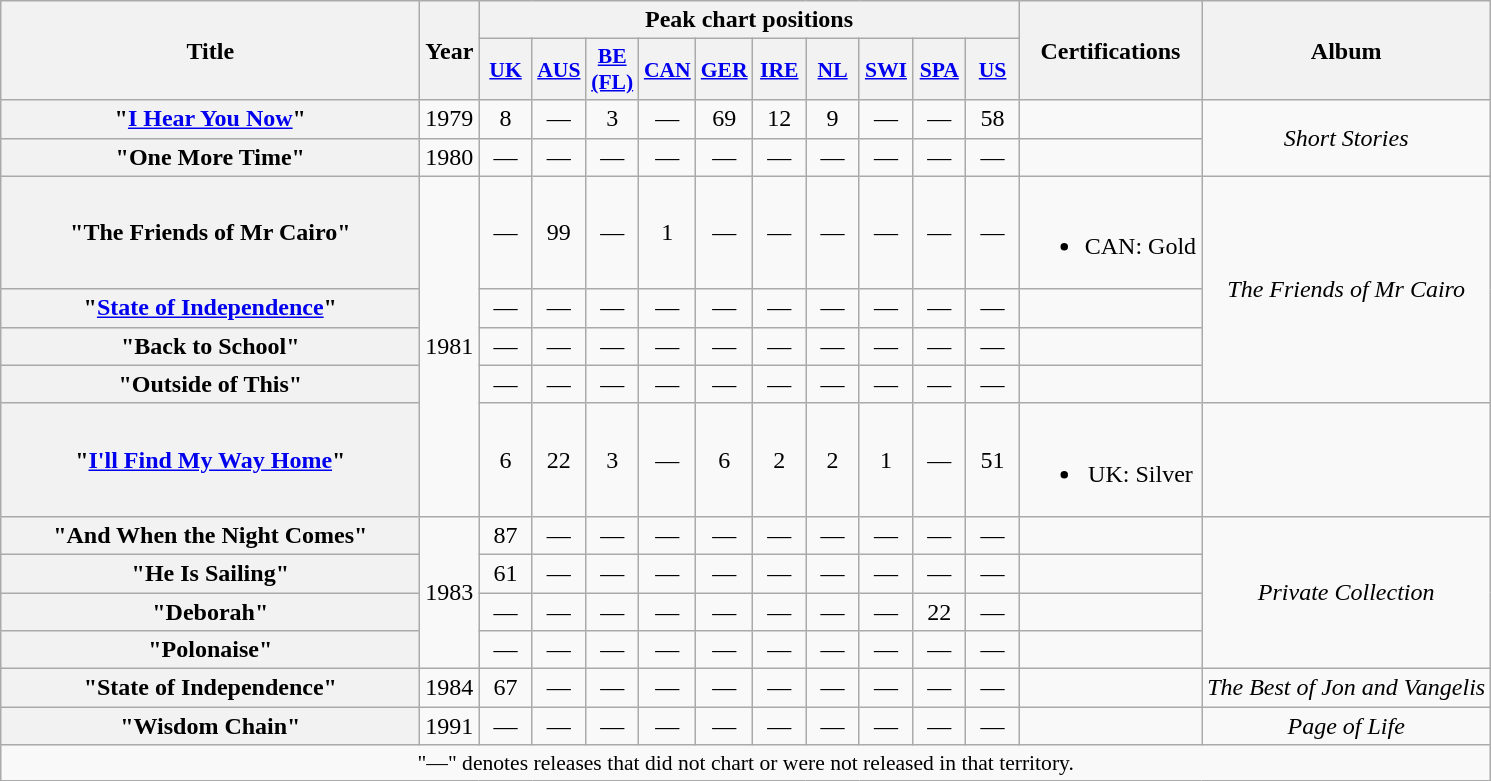<table class="wikitable plainrowheaders" style="text-align:center;">
<tr>
<th rowspan="2" scope="col" style="width:17em;">Title</th>
<th rowspan="2" scope="col" style="width:2em;">Year</th>
<th colspan="10">Peak chart positions</th>
<th rowspan="2">Certifications</th>
<th rowspan="2">Album</th>
</tr>
<tr>
<th scope="col" style="width:2em;font-size:90%;"><a href='#'>UK</a><br></th>
<th scope="col" style="width:2em;font-size:90%;"><a href='#'>AUS</a><br></th>
<th scope="col" style="width:2em;font-size:90%;"><a href='#'>BE (FL)</a><br></th>
<th scope="col" style="width:2em;font-size:90%;"><a href='#'>CAN</a><br></th>
<th scope="col" style="width:2em;font-size:90%;"><a href='#'>GER</a><br></th>
<th scope="col" style="width:2em;font-size:90%;"><a href='#'>IRE</a><br></th>
<th scope="col" style="width:2em;font-size:90%;"><a href='#'>NL</a><br></th>
<th scope="col" style="width:2em;font-size:90%;"><a href='#'>SWI</a><br></th>
<th scope="col" style="width:2em;font-size:90%;"><a href='#'>SPA</a><br></th>
<th scope="col" style="width:2em;font-size:90%;"><a href='#'>US</a><br></th>
</tr>
<tr>
<th scope="row">"<a href='#'>I Hear You Now</a>"</th>
<td>1979</td>
<td>8</td>
<td>—</td>
<td>3</td>
<td>—</td>
<td>69</td>
<td>12</td>
<td>9</td>
<td>—</td>
<td>—</td>
<td>58</td>
<td></td>
<td rowspan="2"><em>Short Stories</em></td>
</tr>
<tr>
<th scope="row">"One More Time"</th>
<td>1980</td>
<td>—</td>
<td>—</td>
<td>—</td>
<td>—</td>
<td>—</td>
<td>—</td>
<td>—</td>
<td>—</td>
<td>—</td>
<td>—</td>
<td></td>
</tr>
<tr>
<th scope="row">"The Friends of Mr Cairo"</th>
<td rowspan="5">1981</td>
<td>—</td>
<td>99</td>
<td>—</td>
<td>1</td>
<td>—</td>
<td>—</td>
<td>—</td>
<td>—</td>
<td>—</td>
<td>—</td>
<td><br><ul><li>CAN: Gold</li></ul></td>
<td rowspan="4"><em>The Friends of Mr Cairo</em></td>
</tr>
<tr>
<th scope="row">"<a href='#'>State of Independence</a>"</th>
<td>—</td>
<td>—</td>
<td>—</td>
<td>—</td>
<td>—</td>
<td>—</td>
<td>—</td>
<td>—</td>
<td>—</td>
<td>—</td>
<td></td>
</tr>
<tr>
<th scope="row">"Back to School"</th>
<td>—</td>
<td>—</td>
<td>—</td>
<td>—</td>
<td>—</td>
<td>—</td>
<td>—</td>
<td>—</td>
<td>—</td>
<td>—</td>
<td></td>
</tr>
<tr>
<th scope="row">"Outside of This"</th>
<td>—</td>
<td>—</td>
<td>—</td>
<td>—</td>
<td>—</td>
<td>—</td>
<td>—</td>
<td>—</td>
<td>—</td>
<td>—</td>
<td></td>
</tr>
<tr>
<th scope="row">"<a href='#'>I'll Find My Way Home</a>"</th>
<td>6</td>
<td>22</td>
<td>3</td>
<td>—</td>
<td>6</td>
<td>2</td>
<td>2</td>
<td>1</td>
<td>—</td>
<td>51</td>
<td><br><ul><li>UK: Silver</li></ul></td>
<td></td>
</tr>
<tr>
<th scope="row">"And When the Night Comes"</th>
<td rowspan="4">1983</td>
<td>87</td>
<td>—</td>
<td>—</td>
<td>—</td>
<td>—</td>
<td>—</td>
<td>—</td>
<td>—</td>
<td>—</td>
<td>—</td>
<td></td>
<td rowspan="4"><em>Private Collection</em></td>
</tr>
<tr>
<th scope="row">"He Is Sailing"</th>
<td>61</td>
<td>—</td>
<td>—</td>
<td>—</td>
<td>—</td>
<td>—</td>
<td>—</td>
<td>—</td>
<td>—</td>
<td>—</td>
<td></td>
</tr>
<tr>
<th scope="row">"Deborah"</th>
<td>—</td>
<td>—</td>
<td>—</td>
<td>—</td>
<td>—</td>
<td>—</td>
<td>—</td>
<td>—</td>
<td>22</td>
<td>—</td>
<td></td>
</tr>
<tr>
<th scope="row">"Polonaise"</th>
<td>—</td>
<td>—</td>
<td>—</td>
<td>—</td>
<td>—</td>
<td>—</td>
<td>—</td>
<td>—</td>
<td>—</td>
<td>—</td>
<td></td>
</tr>
<tr>
<th scope="row">"State of Independence"</th>
<td>1984</td>
<td>67</td>
<td>—</td>
<td>—</td>
<td>—</td>
<td>—</td>
<td>—</td>
<td>—</td>
<td>—</td>
<td>—</td>
<td>—</td>
<td></td>
<td><em>The Best of Jon and Vangelis</em></td>
</tr>
<tr>
<th scope="row">"Wisdom Chain"</th>
<td>1991</td>
<td>—</td>
<td>—</td>
<td>—</td>
<td>—</td>
<td>—</td>
<td>—</td>
<td>—</td>
<td>—</td>
<td>—</td>
<td>—</td>
<td></td>
<td><em>Page of Life</em></td>
</tr>
<tr>
<td colspan="14" style="font-size:90%">"—" denotes releases that did not chart or were not released in that territory.</td>
</tr>
</table>
